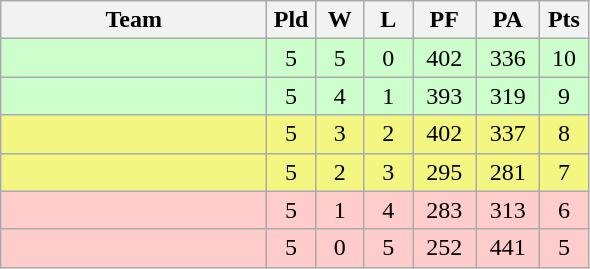<table class="wikitable" style="text-align:center;">
<tr>
<th width=170>Team</th>
<th width=25>Pld</th>
<th width=25>W</th>
<th width=25>L</th>
<th width=35>PF</th>
<th width=35>PA</th>
<th width=25>Pts</th>
</tr>
<tr bgcolor=#ccffcc>
<td align="left"></td>
<td>5</td>
<td>5</td>
<td>0</td>
<td>402</td>
<td>336</td>
<td>10</td>
</tr>
<tr bgcolor=#ccffcc>
<td align="left"></td>
<td>5</td>
<td>4</td>
<td>1</td>
<td>393</td>
<td>319</td>
<td>9</td>
</tr>
<tr bgcolor=#F3F781>
<td align="left"></td>
<td>5</td>
<td>3</td>
<td>2</td>
<td>402</td>
<td>337</td>
<td>8</td>
</tr>
<tr bgcolor=#F3F781>
<td align="left"></td>
<td>5</td>
<td>2</td>
<td>3</td>
<td>295</td>
<td>281</td>
<td>7</td>
</tr>
<tr bgcolor=#ffcccc>
<td align="left"></td>
<td>5</td>
<td>1</td>
<td>4</td>
<td>283</td>
<td>313</td>
<td>6</td>
</tr>
<tr bgcolor=#ffcccc>
<td align="left"></td>
<td>5</td>
<td>0</td>
<td>5</td>
<td>252</td>
<td>441</td>
<td>5</td>
</tr>
</table>
